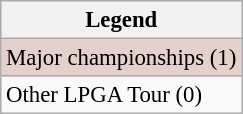<table class="wikitable" style="font-size:95%;">
<tr>
<th>Legend</th>
</tr>
<tr style="background:#e5d1cb;">
<td>Major championships (1)</td>
</tr>
<tr>
<td>Other LPGA Tour (0)</td>
</tr>
</table>
